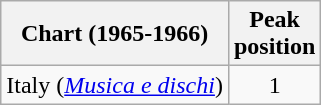<table class="wikitable sortable">
<tr>
<th>Chart (1965-1966)</th>
<th>Peak<br>position</th>
</tr>
<tr>
<td align="left">Italy (<em><a href='#'>Musica e dischi</a></em>)</td>
<td style="text-align:center;">1</td>
</tr>
</table>
